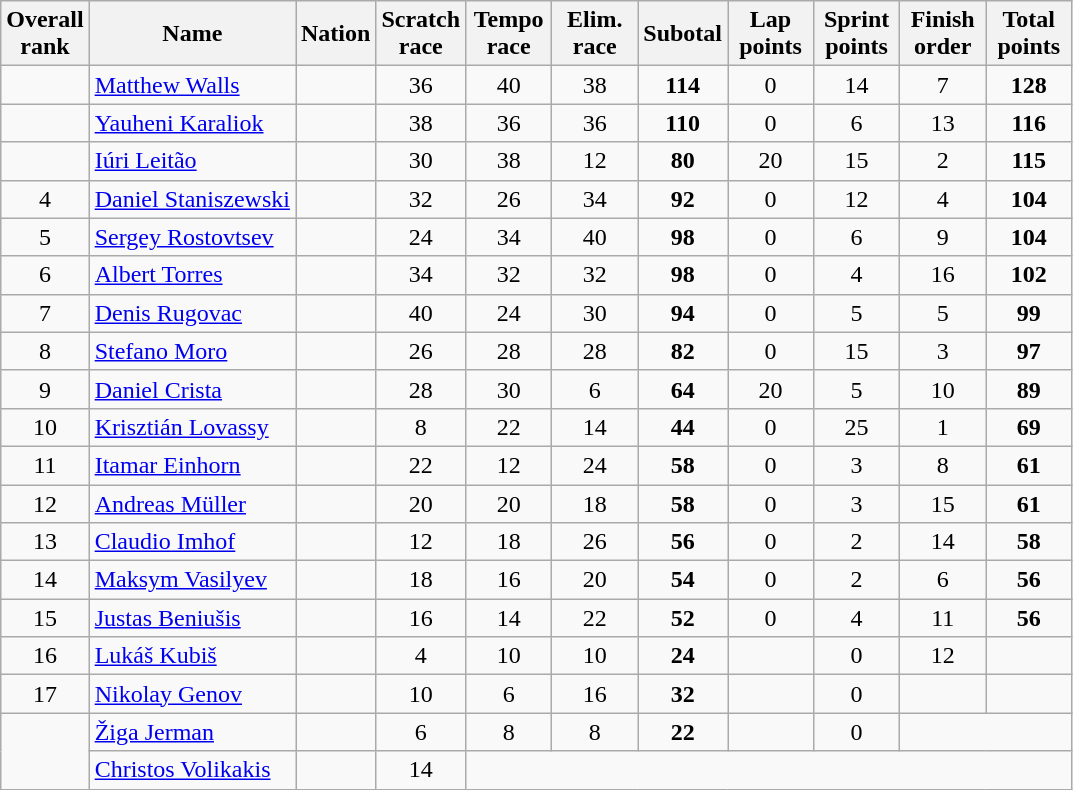<table class="wikitable sortable" style="text-align:center">
<tr>
<th width=50>Overall rank</th>
<th>Name</th>
<th>Nation</th>
<th width=50>Scratch race</th>
<th width=50>Tempo race</th>
<th width=50>Elim. race</th>
<th width=50>Subotal</th>
<th width=50>Lap points</th>
<th width=50>Sprint points</th>
<th width=50>Finish order</th>
<th width=50>Total points</th>
</tr>
<tr>
<td></td>
<td align=left><a href='#'>Matthew Walls</a></td>
<td align=left></td>
<td>36</td>
<td>40</td>
<td>38</td>
<td><strong>114</strong></td>
<td>0</td>
<td>14</td>
<td>7</td>
<td><strong>128</strong></td>
</tr>
<tr>
<td></td>
<td align=left><a href='#'>Yauheni Karaliok</a></td>
<td align=left></td>
<td>38</td>
<td>36</td>
<td>36</td>
<td><strong>110</strong></td>
<td>0</td>
<td>6</td>
<td>13</td>
<td><strong>116</strong></td>
</tr>
<tr>
<td></td>
<td align=left><a href='#'>Iúri Leitão</a></td>
<td align=left></td>
<td>30</td>
<td>38</td>
<td>12</td>
<td><strong>80</strong></td>
<td>20</td>
<td>15</td>
<td>2</td>
<td><strong>115</strong></td>
</tr>
<tr>
<td>4</td>
<td align=left><a href='#'>Daniel Staniszewski</a></td>
<td align=left></td>
<td>32</td>
<td>26</td>
<td>34</td>
<td><strong>92</strong></td>
<td>0</td>
<td>12</td>
<td>4</td>
<td><strong>104</strong></td>
</tr>
<tr>
<td>5</td>
<td align=left><a href='#'>Sergey Rostovtsev</a></td>
<td align=left></td>
<td>24</td>
<td>34</td>
<td>40</td>
<td><strong>98</strong></td>
<td>0</td>
<td>6</td>
<td>9</td>
<td><strong>104</strong></td>
</tr>
<tr>
<td>6</td>
<td align=left><a href='#'>Albert Torres</a></td>
<td align=left></td>
<td>34</td>
<td>32</td>
<td>32</td>
<td><strong>98</strong></td>
<td>0</td>
<td>4</td>
<td>16</td>
<td><strong>102</strong></td>
</tr>
<tr>
<td>7</td>
<td align=left><a href='#'>Denis Rugovac</a></td>
<td align=left></td>
<td>40</td>
<td>24</td>
<td>30</td>
<td><strong>94</strong></td>
<td>0</td>
<td>5</td>
<td>5</td>
<td><strong>99</strong></td>
</tr>
<tr>
<td>8</td>
<td align=left><a href='#'>Stefano Moro</a></td>
<td align=left></td>
<td>26</td>
<td>28</td>
<td>28</td>
<td><strong>82</strong></td>
<td>0</td>
<td>15</td>
<td>3</td>
<td><strong>97</strong></td>
</tr>
<tr>
<td>9</td>
<td align=left><a href='#'>Daniel Crista</a></td>
<td align=left></td>
<td>28</td>
<td>30</td>
<td>6</td>
<td><strong>64</strong></td>
<td>20</td>
<td>5</td>
<td>10</td>
<td><strong>89</strong></td>
</tr>
<tr>
<td>10</td>
<td align=left><a href='#'>Krisztián Lovassy</a></td>
<td align=left></td>
<td>8</td>
<td>22</td>
<td>14</td>
<td><strong>44</strong></td>
<td>0</td>
<td>25</td>
<td>1</td>
<td><strong>69</strong></td>
</tr>
<tr>
<td>11</td>
<td align=left><a href='#'>Itamar Einhorn</a></td>
<td align=left></td>
<td>22</td>
<td>12</td>
<td>24</td>
<td><strong>58</strong></td>
<td>0</td>
<td>3</td>
<td>8</td>
<td><strong>61</strong></td>
</tr>
<tr>
<td>12</td>
<td align=left><a href='#'>Andreas Müller</a></td>
<td align=left></td>
<td>20</td>
<td>20</td>
<td>18</td>
<td><strong>58</strong></td>
<td>0</td>
<td>3</td>
<td>15</td>
<td><strong>61</strong></td>
</tr>
<tr>
<td>13</td>
<td align=left><a href='#'>Claudio Imhof</a></td>
<td align=left></td>
<td>12</td>
<td>18</td>
<td>26</td>
<td><strong>56</strong></td>
<td>0</td>
<td>2</td>
<td>14</td>
<td><strong>58</strong></td>
</tr>
<tr>
<td>14</td>
<td align=left><a href='#'>Maksym Vasilyev</a></td>
<td align=left></td>
<td>18</td>
<td>16</td>
<td>20</td>
<td><strong>54</strong></td>
<td>0</td>
<td>2</td>
<td>6</td>
<td><strong>56</strong></td>
</tr>
<tr>
<td>15</td>
<td align=left><a href='#'>Justas Beniušis</a></td>
<td align=left></td>
<td>16</td>
<td>14</td>
<td>22</td>
<td><strong>52</strong></td>
<td>0</td>
<td>4</td>
<td>11</td>
<td><strong>56</strong></td>
</tr>
<tr>
<td>16</td>
<td align=left><a href='#'>Lukáš Kubiš</a></td>
<td align=left></td>
<td>4</td>
<td>10</td>
<td>10</td>
<td><strong>24</strong></td>
<td></td>
<td>0</td>
<td>12</td>
<td><strong></strong></td>
</tr>
<tr>
<td>17</td>
<td align=left><a href='#'>Nikolay Genov</a></td>
<td align=left></td>
<td>10</td>
<td>6</td>
<td>16</td>
<td><strong>32</strong></td>
<td></td>
<td>0</td>
<td></td>
<td><strong></strong></td>
</tr>
<tr>
<td rowspan=2></td>
<td align=left><a href='#'>Žiga Jerman</a></td>
<td align=left></td>
<td>6</td>
<td>8</td>
<td>8</td>
<td><strong>22</strong></td>
<td></td>
<td>0</td>
<td colspan=2></td>
</tr>
<tr>
<td align=left><a href='#'>Christos Volikakis</a></td>
<td align=left></td>
<td>14</td>
<td colspan=7></td>
</tr>
</table>
